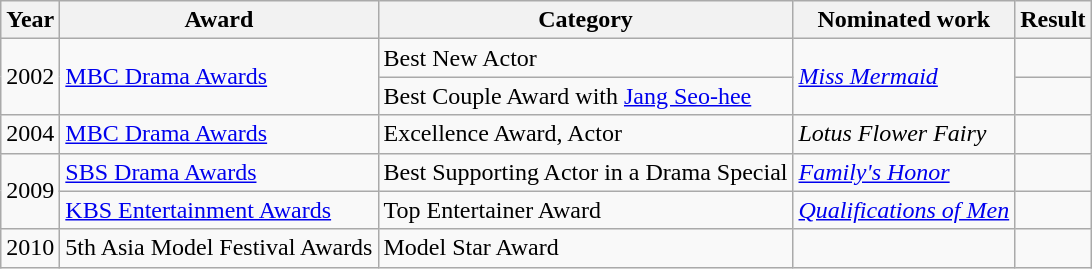<table class="wikitable">
<tr>
<th>Year</th>
<th>Award</th>
<th>Category</th>
<th>Nominated work</th>
<th>Result</th>
</tr>
<tr>
<td rowspan=2>2002</td>
<td rowspan=2><a href='#'>MBC Drama Awards</a></td>
<td>Best New Actor</td>
<td rowspan=2><em><a href='#'>Miss Mermaid</a></em></td>
<td></td>
</tr>
<tr>
<td>Best Couple Award with <a href='#'>Jang Seo-hee</a></td>
<td></td>
</tr>
<tr>
<td>2004</td>
<td><a href='#'>MBC Drama Awards</a></td>
<td>Excellence Award, Actor</td>
<td><em>Lotus Flower Fairy</em></td>
<td></td>
</tr>
<tr>
<td rowspan=2>2009</td>
<td><a href='#'>SBS Drama Awards</a></td>
<td>Best Supporting Actor in a Drama Special</td>
<td><em><a href='#'>Family's Honor</a></em></td>
<td></td>
</tr>
<tr>
<td><a href='#'>KBS Entertainment Awards</a></td>
<td>Top Entertainer Award</td>
<td><em><a href='#'>Qualifications of Men</a></em></td>
<td></td>
</tr>
<tr>
<td>2010</td>
<td>5th Asia Model Festival Awards</td>
<td>Model Star Award</td>
<td></td>
<td></td>
</tr>
</table>
